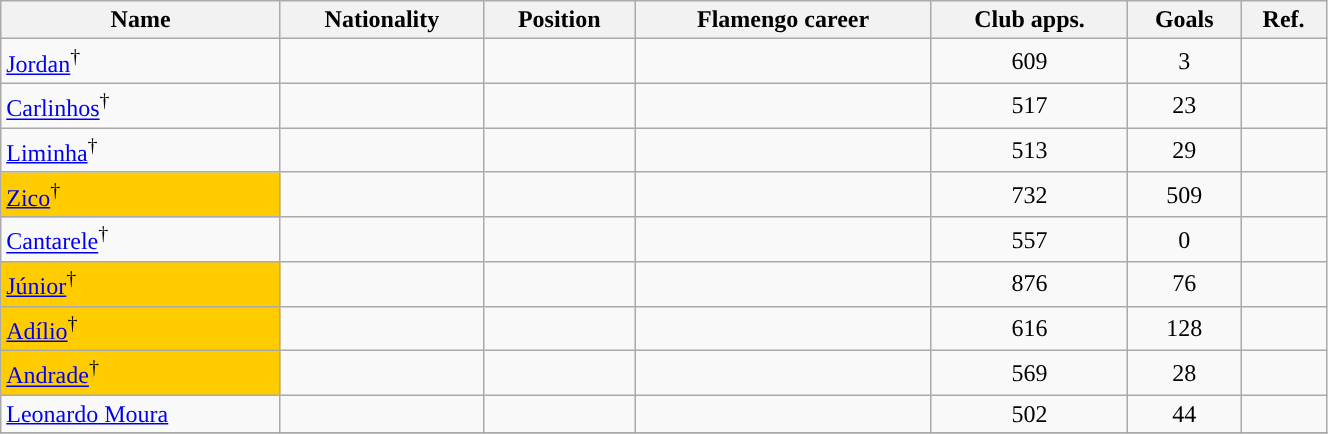<table width=70% class="wikitable sortable" style="text-align:center;">
<tr>
<th>Name</th>
<th>Nationality</th>
<th>Position</th>
<th>Flamengo career</th>
<th>Club apps.</th>
<th>Goals</th>
<th class="unsortable">Ref.</th>
</tr>
<tr>
<td scope="row" align="left"><a href='#'>Jordan</a><sup>†</sup></td>
<td align="left"></td>
<td></td>
<td></td>
<td>609</td>
<td>3</td>
<td></td>
</tr>
<tr>
<td scope="row" align="left"><a href='#'>Carlinhos</a><sup>†</sup></td>
<td align="left"></td>
<td></td>
<td></td>
<td>517</td>
<td>23</td>
<td></td>
</tr>
<tr>
<td scope="row" align="left"><a href='#'>Liminha</a><sup>†</sup></td>
<td align="left"></td>
<td></td>
<td></td>
<td>513</td>
<td>29</td>
<td></td>
</tr>
<tr>
<td scope="row" align="left" style="background-color:#FFCC00"><a href='#'>Zico</a><sup>†</sup></td>
<td align="left"></td>
<td></td>
<td></td>
<td>732</td>
<td>509</td>
<td></td>
</tr>
<tr>
<td scope="row" align="left"><a href='#'>Cantarele</a><sup>†</sup></td>
<td align="left"></td>
<td></td>
<td></td>
<td>557</td>
<td>0</td>
<td></td>
</tr>
<tr>
<td scope="row" align="left" style="background-color:#FFCC00"><a href='#'>Júnior</a><sup>†</sup></td>
<td align="left"></td>
<td></td>
<td></td>
<td>876</td>
<td>76</td>
<td></td>
</tr>
<tr>
<td scope="row" align="left" style="background-color:#FFCC00"><a href='#'>Adílio</a><sup>†</sup></td>
<td align="left"></td>
<td></td>
<td></td>
<td>616</td>
<td>128</td>
<td></td>
</tr>
<tr>
<td scope="row" align="left" style="background-color:#FFCC00"><a href='#'>Andrade</a><sup>†</sup></td>
<td align="left"></td>
<td></td>
<td></td>
<td>569</td>
<td>28</td>
<td></td>
</tr>
<tr>
<td scope="row" align="left"><a href='#'>Leonardo Moura</a></td>
<td align="left"></td>
<td></td>
<td></td>
<td>502</td>
<td>44</td>
<td></td>
</tr>
<tr>
</tr>
</table>
